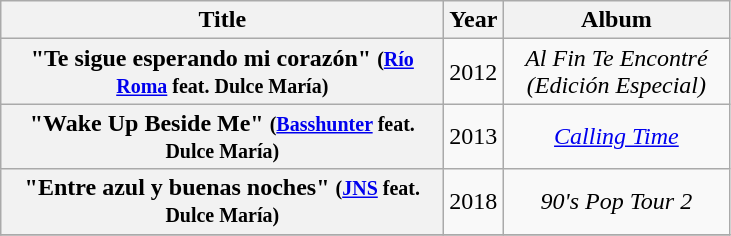<table class="wikitable plainrowheaders" style="text-align:center;">
<tr>
<th scope="col" style="width:18em;">Title</th>
<th scope="col" style="width:1em;">Year</th>
<th scope="col" style="width:9em;">Album</th>
</tr>
<tr>
<th scope="row">"Te sigue esperando mi corazón" <small>(<a href='#'>Río Roma</a> feat. Dulce María)</small></th>
<td>2012</td>
<td><em>Al Fin Te Encontré (Edición Especial)</em></td>
</tr>
<tr>
<th scope="row">"Wake Up Beside Me" <small>(<a href='#'>Basshunter</a> feat. Dulce María)</small></th>
<td>2013</td>
<td><em><a href='#'>Calling Time</a></em></td>
</tr>
<tr>
<th scope="row">"Entre azul y buenas noches" <small>(<a href='#'>JNS</a> feat. Dulce María)</small></th>
<td>2018</td>
<td><em>90's Pop Tour 2</em></td>
</tr>
<tr>
</tr>
</table>
